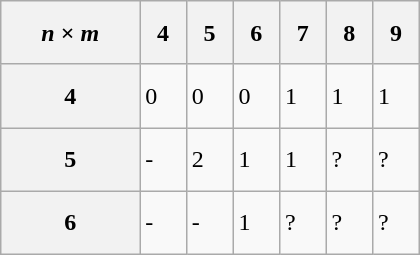<table class="wikitable" align="right" style="width:280px; height:170px" border="1">
<tr>
<th><em>n</em> × <em>m</em></th>
<th>4</th>
<th>5</th>
<th>6</th>
<th>7</th>
<th>8</th>
<th>9</th>
</tr>
<tr>
<th>4</th>
<td>0</td>
<td>0</td>
<td>0</td>
<td>1</td>
<td>1</td>
<td>1</td>
</tr>
<tr>
<th>5</th>
<td>-</td>
<td>2</td>
<td>1</td>
<td>1</td>
<td>?</td>
<td>?</td>
</tr>
<tr>
<th>6</th>
<td>-</td>
<td>-</td>
<td>1</td>
<td>?</td>
<td>?</td>
<td>?</td>
</tr>
</table>
